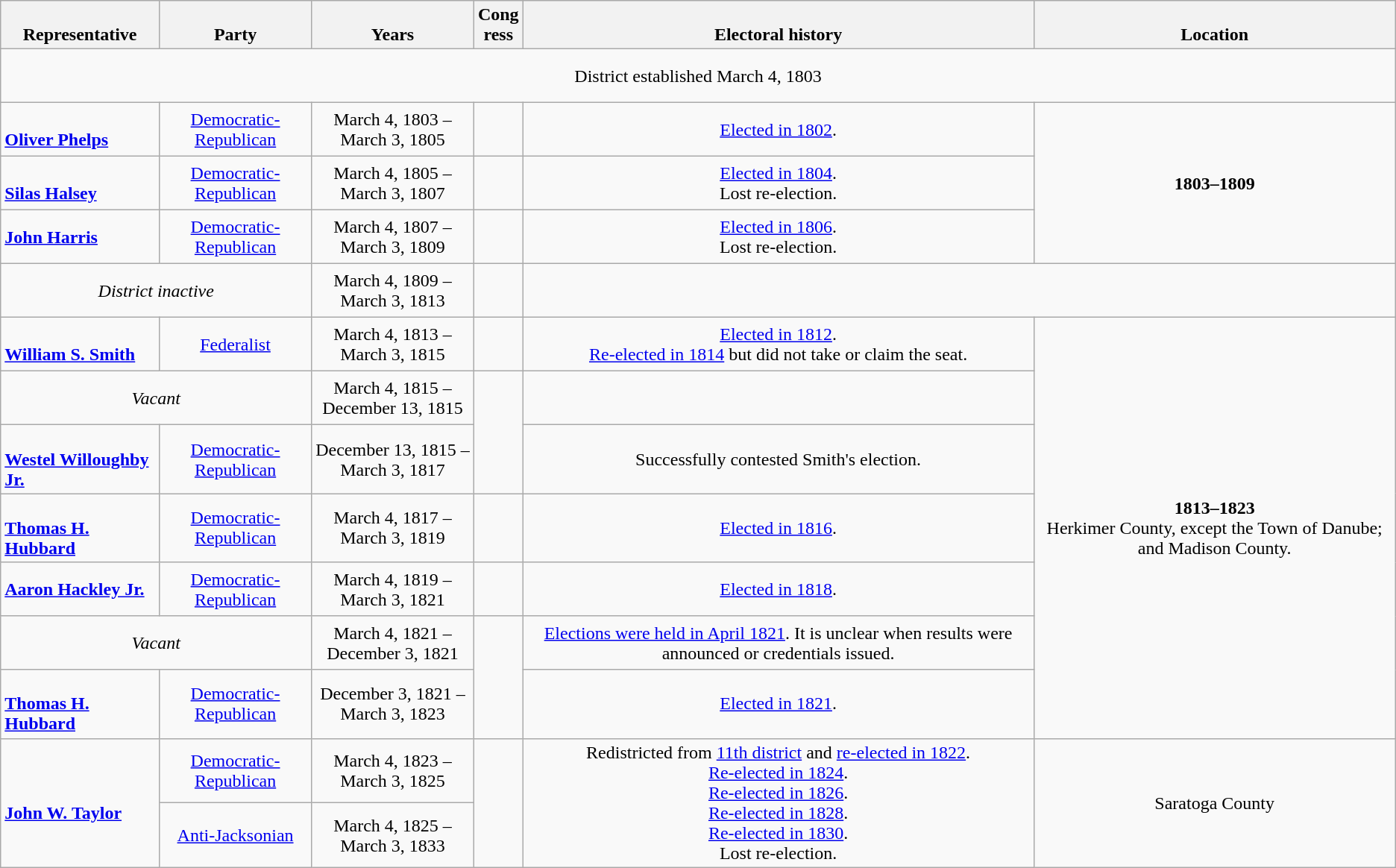<table class=wikitable style="text-align:center">
<tr valign=bottom>
<th>Representative</th>
<th>Party</th>
<th>Years</th>
<th>Cong<br>ress</th>
<th>Electoral history</th>
<th>Location</th>
</tr>
<tr style="height:3em">
<td colspan=6>District established March 4, 1803</td>
</tr>
<tr style="height:3em">
<td align=left><br><strong><a href='#'>Oliver Phelps</a></strong><br></td>
<td><a href='#'>Democratic-Republican</a></td>
<td nowrap>March 4, 1803 –<br>March 3, 1805</td>
<td></td>
<td><a href='#'>Elected in 1802</a>.<br></td>
<td rowspan=3><strong>1803–1809</strong><br></td>
</tr>
<tr style="height:3em">
<td align=left><br><strong><a href='#'>Silas Halsey</a></strong><br></td>
<td><a href='#'>Democratic-Republican</a></td>
<td nowrap>March 4, 1805 –<br>March 3, 1807</td>
<td></td>
<td><a href='#'>Elected in 1804</a>.<br>Lost re-election.</td>
</tr>
<tr style="height:3em">
<td align=left><strong><a href='#'>John Harris</a></strong><br></td>
<td><a href='#'>Democratic-Republican</a></td>
<td nowrap>March 4, 1807 –<br>March 3, 1809</td>
<td></td>
<td><a href='#'>Elected in 1806</a>.<br>Lost re-election.</td>
</tr>
<tr style="height:3em">
<td colspan=2><em>District inactive</em></td>
<td nowrap>March 4, 1809 –<br>March 3, 1813</td>
<td></td>
<td colspan=2></td>
</tr>
<tr style="height:3em">
<td align=left><br><strong><a href='#'>William S. Smith</a></strong><br></td>
<td><a href='#'>Federalist</a></td>
<td nowrap>March 4, 1813 –<br>March 3, 1815</td>
<td></td>
<td><a href='#'>Elected in 1812</a>.<br><a href='#'>Re-elected in 1814</a> but did not take or claim the seat.</td>
<td rowspan=7><strong>1813–1823</strong><br>Herkimer County, except the Town of Danube; and Madison County.</td>
</tr>
<tr style="height:3em">
<td colspan=2><em>Vacant</em></td>
<td nowrap>March 4, 1815 –<br>December 13, 1815</td>
<td rowspan=2></td>
<td></td>
</tr>
<tr style="height:3em">
<td align=left><br><strong><a href='#'>Westel Willoughby Jr.</a></strong><br></td>
<td><a href='#'>Democratic-Republican</a></td>
<td nowrap>December 13, 1815 –<br>March 3, 1817</td>
<td>Successfully contested Smith's election.<br></td>
</tr>
<tr style="height:3em">
<td align=left><br><strong><a href='#'>Thomas H. Hubbard</a></strong><br></td>
<td><a href='#'>Democratic-Republican</a></td>
<td nowrap>March 4, 1817 –<br>March 3, 1819</td>
<td></td>
<td><a href='#'>Elected in 1816</a>.<br></td>
</tr>
<tr style="height:3em">
<td align=left><strong><a href='#'>Aaron Hackley Jr.</a></strong><br></td>
<td><a href='#'>Democratic-Republican</a></td>
<td nowrap>March 4, 1819 –<br>March 3, 1821</td>
<td></td>
<td><a href='#'>Elected in 1818</a>.<br></td>
</tr>
<tr style="height:3em">
<td colspan=2><em>Vacant</em></td>
<td nowrap>March 4, 1821 –<br>December 3, 1821</td>
<td rowspan=2></td>
<td><a href='#'>Elections were held in April 1821</a>. It is unclear when results were announced or credentials issued.</td>
</tr>
<tr style="height:3em">
<td align=left><br><strong><a href='#'>Thomas H. Hubbard</a></strong><br></td>
<td><a href='#'>Democratic-Republican</a></td>
<td nowrap>December 3, 1821 –<br>March 3, 1823</td>
<td><a href='#'>Elected in 1821</a>.<br></td>
</tr>
<tr style="height:3em">
<td align=left rowspan=2><br><strong><a href='#'>John W. Taylor</a></strong><br></td>
<td><a href='#'>Democratic-Republican</a></td>
<td nowrap>March 4, 1823 –<br>March 3, 1825</td>
<td rowspan=2></td>
<td rowspan=2>Redistricted from <a href='#'>11th district</a> and <a href='#'>re-elected in 1822</a>.<br><a href='#'>Re-elected in 1824</a>.<br><a href='#'>Re-elected in 1826</a>.<br><a href='#'>Re-elected in 1828</a>.<br><a href='#'>Re-elected in 1830</a>.<br>Lost re-election.</td>
<td rowspan=2>Saratoga County</td>
</tr>
<tr style="height:3em">
<td><a href='#'>Anti-Jacksonian</a></td>
<td nowrap>March 4, 1825 –<br>March 3, 1833</td>
</tr>
</table>
